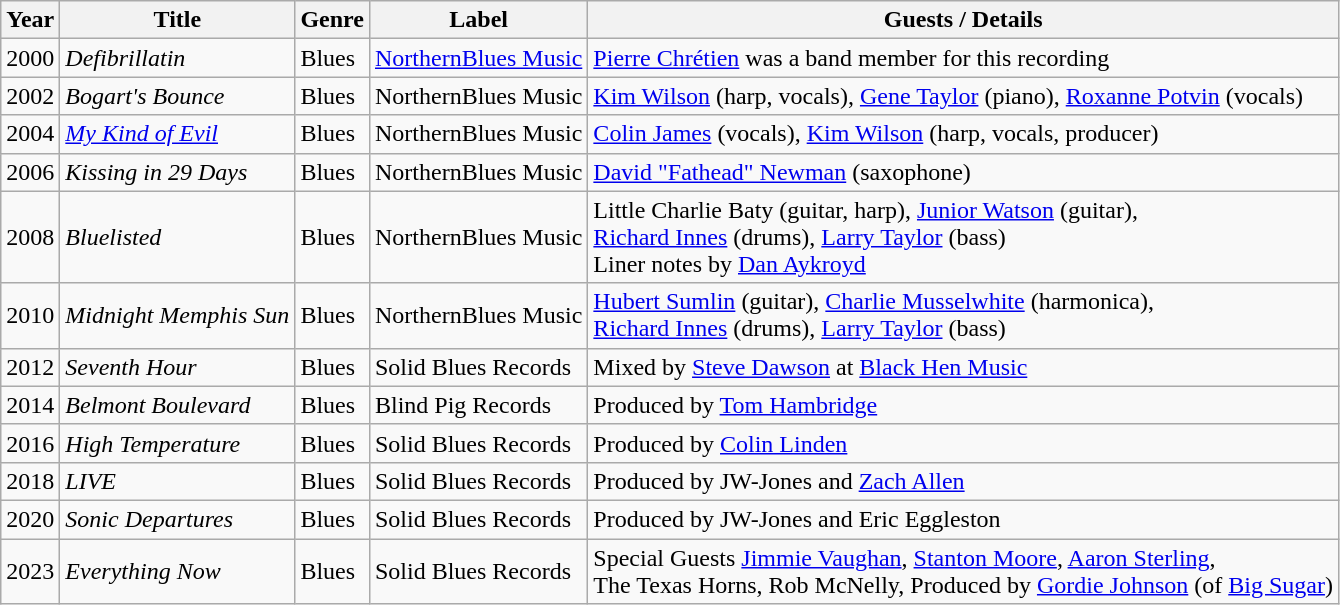<table class="wikitable">
<tr>
<th>Year</th>
<th>Title</th>
<th>Genre</th>
<th>Label</th>
<th>Guests / Details</th>
</tr>
<tr>
<td>2000</td>
<td><em>Defibrillatin</em></td>
<td>Blues</td>
<td><a href='#'>NorthernBlues Music</a></td>
<td><a href='#'>Pierre Chrétien</a> was a band member for this recording</td>
</tr>
<tr>
<td>2002</td>
<td><em>Bogart's Bounce</em></td>
<td>Blues</td>
<td>NorthernBlues Music</td>
<td><a href='#'>Kim Wilson</a> (harp, vocals), <a href='#'>Gene Taylor</a> (piano), <a href='#'>Roxanne Potvin</a> (vocals)</td>
</tr>
<tr>
<td>2004</td>
<td><em><a href='#'>My Kind of Evil</a></em></td>
<td>Blues</td>
<td>NorthernBlues Music</td>
<td><a href='#'>Colin James</a> (vocals), <a href='#'>Kim Wilson</a> (harp, vocals, producer)</td>
</tr>
<tr>
<td>2006</td>
<td><em>Kissing in 29 Days</em></td>
<td>Blues</td>
<td>NorthernBlues Music</td>
<td><a href='#'>David "Fathead" Newman</a> (saxophone)</td>
</tr>
<tr>
<td>2008</td>
<td><em>Bluelisted</em></td>
<td>Blues</td>
<td>NorthernBlues Music</td>
<td>Little Charlie Baty (guitar, harp), <a href='#'>Junior Watson</a> (guitar),<br> <a href='#'>Richard Innes</a> (drums), <a href='#'>Larry Taylor</a> (bass)<br> Liner notes by <a href='#'>Dan Aykroyd</a></td>
</tr>
<tr>
<td>2010</td>
<td><em>Midnight Memphis Sun</em></td>
<td>Blues</td>
<td>NorthernBlues Music</td>
<td><a href='#'>Hubert Sumlin</a> (guitar), <a href='#'>Charlie Musselwhite</a> (harmonica),<br><a href='#'>Richard Innes</a> (drums), <a href='#'>Larry Taylor</a> (bass)</td>
</tr>
<tr>
<td>2012</td>
<td><em>Seventh Hour</em></td>
<td>Blues</td>
<td>Solid Blues Records</td>
<td>Mixed by <a href='#'>Steve Dawson</a> at <a href='#'>Black Hen Music</a></td>
</tr>
<tr>
<td>2014</td>
<td><em>Belmont Boulevard</em></td>
<td>Blues</td>
<td>Blind Pig Records</td>
<td>Produced by <a href='#'>Tom Hambridge</a></td>
</tr>
<tr>
<td>2016</td>
<td><em>High Temperature</em></td>
<td>Blues</td>
<td>Solid Blues Records</td>
<td>Produced by <a href='#'>Colin Linden</a></td>
</tr>
<tr>
<td>2018</td>
<td><em>LIVE</em></td>
<td>Blues</td>
<td>Solid Blues Records</td>
<td>Produced by JW-Jones and <a href='#'>Zach Allen</a></td>
</tr>
<tr>
<td>2020</td>
<td><em>Sonic Departures</em></td>
<td>Blues</td>
<td>Solid Blues Records</td>
<td>Produced by JW-Jones and Eric Eggleston</td>
</tr>
<tr>
<td>2023</td>
<td><em>Everything Now</em></td>
<td>Blues</td>
<td>Solid Blues Records</td>
<td>Special Guests <a href='#'>Jimmie Vaughan</a>, <a href='#'>Stanton Moore</a>, <a href='#'>Aaron Sterling</a>,<br> The Texas Horns, Rob McNelly, Produced by <a href='#'>Gordie Johnson</a> (of <a href='#'>Big Sugar</a>)</td>
</tr>
</table>
